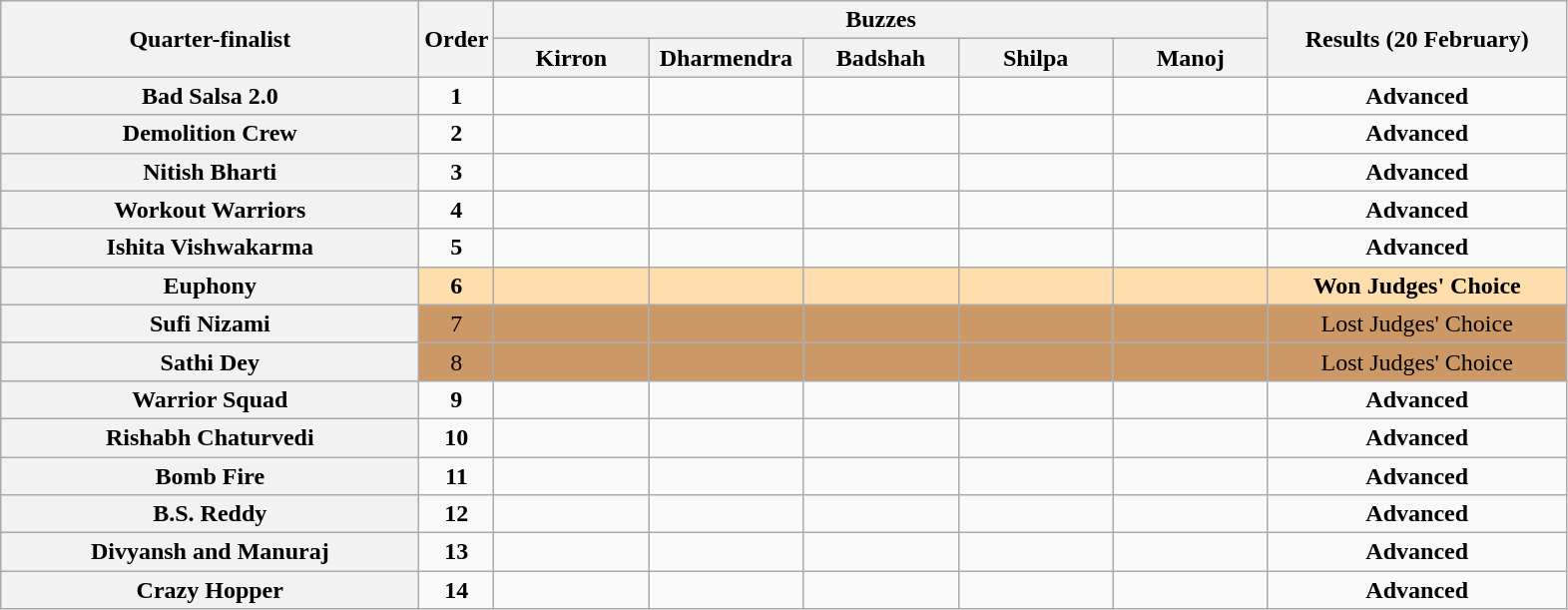<table class="wikitable plainrowheaders sortable" style="text-align:center;">
<tr>
<th rowspan="2" class="unsortable" scope="col" style="width:17em;">Quarter-finalist</th>
<th rowspan="2" scope="col" style="width:1em;">Order</th>
<th colspan="5" class="unsortable" scope="col" style="width:24em;"><strong>Buzzes</strong></th>
<th rowspan="2" class="sortable" scope="col" style="width:12em;">Results (20 February)</th>
</tr>
<tr>
<th scope="col" class="unsortable" style="width:6em;">Kirron</th>
<th scope="col" class="unsortable" style="width:6em;">Dharmendra</th>
<th scope="col" class="unsortable" style="width:6em;">Badshah</th>
<th scope="col" class="unsortable" style="width:6em;">Shilpa</th>
<th scope="col" class="unsortable" style="width:6em;">Manoj</th>
</tr>
<tr>
<th scope="row"><strong>Bad Salsa 2.0</strong></th>
<td><strong>1</strong></td>
<td></td>
<td></td>
<td></td>
<td></td>
<td></td>
<td><strong>Advanced</strong></td>
</tr>
<tr>
<th scope="row"><strong>Demolition Crew</strong></th>
<td><strong>2</strong></td>
<td></td>
<td></td>
<td></td>
<td></td>
<td></td>
<td><strong>Advanced</strong></td>
</tr>
<tr>
<th scope="row"><strong>Nitish Bharti</strong></th>
<td><strong>3</strong></td>
<td></td>
<td><strong></strong></td>
<td></td>
<td></td>
<td></td>
<td><strong>Advanced</strong></td>
</tr>
<tr>
<th scope="row"><strong>Workout Warriors</strong></th>
<td><strong>4</strong></td>
<td></td>
<td></td>
<td></td>
<td></td>
<td></td>
<td><strong>Advanced</strong></td>
</tr>
<tr>
<th scope="row"><strong>Ishita Vishwakarma</strong></th>
<td><strong>5</strong></td>
<td></td>
<td></td>
<td><strong></strong></td>
<td></td>
<td><strong></strong></td>
<td><strong>Advanced</strong></td>
</tr>
<tr style="background:NavajoWhite;" |>
<th scope="row"><strong>Euphony</strong></th>
<td><strong>6</strong></td>
<td></td>
<td></td>
<td></td>
<td></td>
<td></td>
<td><strong>Won Judges' Choice</strong></td>
</tr>
<tr style="background:#c96;" |>
<th scope="row">Sufi Nizami</th>
<td>7</td>
<td></td>
<td></td>
<td></td>
<td></td>
<td></td>
<td>Lost Judges' Choice</td>
</tr>
<tr style="background:#c96;" |>
<th scope="row">Sathi Dey</th>
<td>8</td>
<td></td>
<td></td>
<td></td>
<td></td>
<td></td>
<td>Lost Judges' Choice</td>
</tr>
<tr>
<th scope="row"><strong>Warrior Squad</strong></th>
<td><strong>9</strong></td>
<td></td>
<td></td>
<td></td>
<td></td>
<td></td>
<td><strong>Advanced</strong></td>
</tr>
<tr>
<th scope="row"><strong>Rishabh Chaturvedi</strong></th>
<td><strong>10</strong></td>
<td></td>
<td></td>
<td></td>
<td></td>
<td></td>
<td><strong>Advanced</strong></td>
</tr>
<tr>
<th scope="row"><strong>Bomb Fire</strong></th>
<td><strong>11</strong></td>
<td></td>
<td></td>
<td></td>
<td></td>
<td></td>
<td><strong>Advanced</strong></td>
</tr>
<tr>
<th scope="row"><strong>B.S. Reddy</strong></th>
<td><strong>12</strong></td>
<td></td>
<td></td>
<td></td>
<td></td>
<td></td>
<td><strong>Advanced</strong></td>
</tr>
<tr>
<th scope="row"><strong>Divyansh and Manuraj</strong></th>
<td><strong>13</strong></td>
<td><strong></strong></td>
<td></td>
<td></td>
<td></td>
<td></td>
<td><strong>Advanced</strong></td>
</tr>
<tr>
<th scope="row"><strong>Crazy Hopper</strong></th>
<td><strong>14</strong></td>
<td></td>
<td></td>
<td></td>
<td></td>
<td></td>
<td><strong>Advanced</strong></td>
</tr>
</table>
